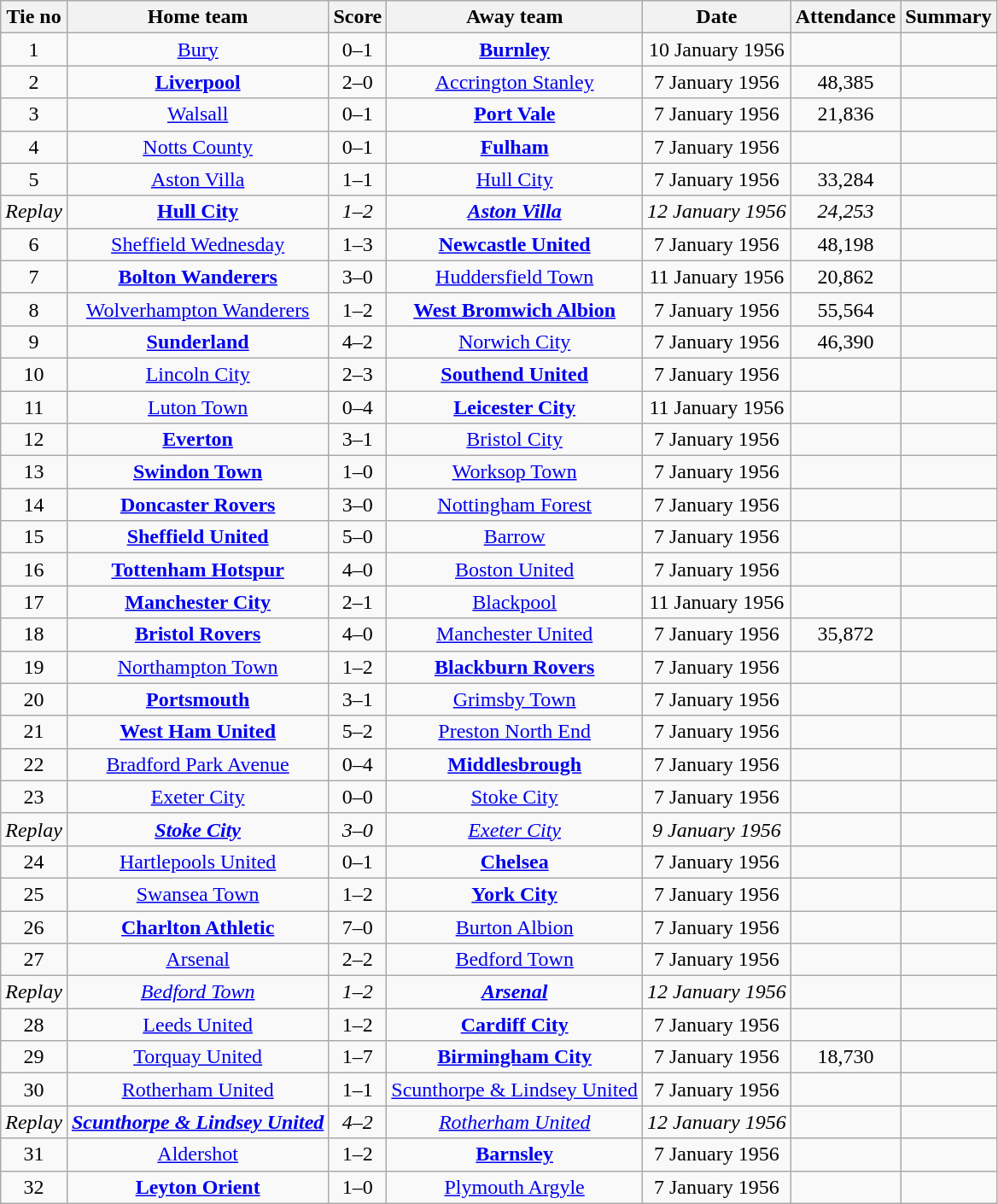<table class="wikitable" style="text-align: center">
<tr>
<th>Tie no</th>
<th>Home team</th>
<th>Score</th>
<th>Away team</th>
<th>Date</th>
<th>Attendance</th>
<th>Summary</th>
</tr>
<tr>
<td>1</td>
<td><a href='#'>Bury</a></td>
<td>0–1</td>
<td><strong><a href='#'>Burnley</a></strong></td>
<td>10 January 1956</td>
<td></td>
<td></td>
</tr>
<tr>
<td>2</td>
<td><strong><a href='#'>Liverpool</a></strong></td>
<td>2–0</td>
<td><a href='#'>Accrington Stanley</a></td>
<td>7 January 1956</td>
<td>48,385</td>
<td></td>
</tr>
<tr>
<td>3</td>
<td><a href='#'>Walsall</a></td>
<td>0–1</td>
<td><strong><a href='#'>Port Vale</a></strong></td>
<td>7 January 1956</td>
<td>21,836</td>
<td></td>
</tr>
<tr>
<td>4</td>
<td><a href='#'>Notts County</a></td>
<td>0–1</td>
<td><strong><a href='#'>Fulham</a></strong></td>
<td>7 January 1956</td>
<td></td>
<td></td>
</tr>
<tr>
<td>5</td>
<td><a href='#'>Aston Villa</a></td>
<td>1–1</td>
<td><a href='#'>Hull City</a></td>
<td>7 January 1956</td>
<td>33,284</td>
<td></td>
</tr>
<tr>
<td><em>Replay</em></td>
<td><strong><a href='#'>Hull City</a></strong></td>
<td><em>1–2</em></td>
<td><strong><em><a href='#'>Aston Villa</a></em></strong></td>
<td><em>12 January 1956</em></td>
<td><em>24,253 </em></td>
<td></td>
</tr>
<tr>
<td>6</td>
<td><a href='#'>Sheffield Wednesday</a></td>
<td>1–3</td>
<td><strong><a href='#'>Newcastle United</a></strong></td>
<td>7 January 1956</td>
<td>48,198</td>
<td></td>
</tr>
<tr>
<td>7</td>
<td><strong><a href='#'>Bolton Wanderers</a></strong></td>
<td>3–0</td>
<td><a href='#'>Huddersfield Town</a></td>
<td>11 January 1956</td>
<td>20,862</td>
<td></td>
</tr>
<tr>
<td>8</td>
<td><a href='#'>Wolverhampton Wanderers</a></td>
<td>1–2</td>
<td><strong><a href='#'>West Bromwich Albion</a></strong></td>
<td>7 January 1956</td>
<td>55,564</td>
<td></td>
</tr>
<tr>
<td>9</td>
<td><strong><a href='#'>Sunderland</a></strong></td>
<td>4–2</td>
<td><a href='#'>Norwich City</a></td>
<td>7 January 1956</td>
<td>46,390</td>
<td></td>
</tr>
<tr>
<td>10</td>
<td><a href='#'>Lincoln City</a></td>
<td>2–3</td>
<td><strong><a href='#'>Southend United</a></strong></td>
<td>7 January 1956</td>
<td></td>
<td></td>
</tr>
<tr>
<td>11</td>
<td><a href='#'>Luton Town</a></td>
<td>0–4</td>
<td><strong><a href='#'>Leicester City</a></strong></td>
<td>11 January 1956</td>
<td></td>
<td></td>
</tr>
<tr>
<td>12</td>
<td><strong><a href='#'>Everton</a></strong></td>
<td>3–1</td>
<td><a href='#'>Bristol City</a></td>
<td>7 January 1956</td>
<td></td>
<td></td>
</tr>
<tr>
<td>13</td>
<td><strong><a href='#'>Swindon Town</a></strong></td>
<td>1–0</td>
<td><a href='#'>Worksop Town</a></td>
<td>7 January 1956</td>
<td></td>
<td></td>
</tr>
<tr>
<td>14</td>
<td><strong><a href='#'>Doncaster Rovers</a></strong></td>
<td>3–0</td>
<td><a href='#'>Nottingham Forest</a></td>
<td>7 January 1956</td>
<td></td>
<td></td>
</tr>
<tr>
<td>15</td>
<td><strong><a href='#'>Sheffield United</a></strong></td>
<td>5–0</td>
<td><a href='#'>Barrow</a></td>
<td>7 January 1956</td>
<td></td>
<td></td>
</tr>
<tr>
<td>16</td>
<td><strong><a href='#'>Tottenham Hotspur</a></strong></td>
<td>4–0</td>
<td><a href='#'>Boston United</a></td>
<td>7 January 1956</td>
<td></td>
<td></td>
</tr>
<tr>
<td>17</td>
<td><strong><a href='#'>Manchester City</a></strong></td>
<td>2–1</td>
<td><a href='#'>Blackpool</a></td>
<td>11 January 1956</td>
<td></td>
<td></td>
</tr>
<tr>
<td>18</td>
<td><strong><a href='#'>Bristol Rovers</a></strong></td>
<td>4–0</td>
<td><a href='#'>Manchester United</a></td>
<td>7 January 1956</td>
<td>35,872</td>
<td></td>
</tr>
<tr>
<td>19</td>
<td><a href='#'>Northampton Town</a></td>
<td>1–2</td>
<td><strong><a href='#'>Blackburn Rovers</a></strong></td>
<td>7 January 1956</td>
<td></td>
<td></td>
</tr>
<tr>
<td>20</td>
<td><strong><a href='#'>Portsmouth</a></strong></td>
<td>3–1</td>
<td><a href='#'>Grimsby Town</a></td>
<td>7 January 1956</td>
<td></td>
<td></td>
</tr>
<tr>
<td>21</td>
<td><strong><a href='#'>West Ham United</a></strong></td>
<td>5–2</td>
<td><a href='#'>Preston North End</a></td>
<td>7 January 1956</td>
<td></td>
<td></td>
</tr>
<tr>
<td>22</td>
<td><a href='#'>Bradford Park Avenue</a></td>
<td>0–4</td>
<td><strong><a href='#'>Middlesbrough</a></strong></td>
<td>7 January 1956</td>
<td></td>
<td></td>
</tr>
<tr>
<td>23</td>
<td><a href='#'>Exeter City</a></td>
<td>0–0</td>
<td><a href='#'>Stoke City</a></td>
<td>7 January 1956</td>
<td></td>
<td></td>
</tr>
<tr>
<td><em>Replay</em></td>
<td><strong><em><a href='#'>Stoke City</a></em></strong></td>
<td><em>3–0</em></td>
<td><em><a href='#'>Exeter City</a></em></td>
<td><em>9 January 1956</em></td>
<td><em> </em></td>
<td></td>
</tr>
<tr>
<td>24</td>
<td><a href='#'>Hartlepools United</a></td>
<td>0–1</td>
<td><strong><a href='#'>Chelsea</a></strong></td>
<td>7 January 1956</td>
<td></td>
<td></td>
</tr>
<tr>
<td>25</td>
<td><a href='#'>Swansea Town</a></td>
<td>1–2</td>
<td><strong><a href='#'>York City</a></strong></td>
<td>7 January 1956</td>
<td></td>
<td></td>
</tr>
<tr>
<td>26</td>
<td><strong><a href='#'>Charlton Athletic</a></strong></td>
<td>7–0</td>
<td><a href='#'>Burton Albion</a></td>
<td>7 January 1956</td>
<td></td>
<td></td>
</tr>
<tr>
<td>27</td>
<td><a href='#'>Arsenal</a></td>
<td>2–2</td>
<td><a href='#'>Bedford Town</a></td>
<td>7 January 1956</td>
<td></td>
<td></td>
</tr>
<tr>
<td><em>Replay</em></td>
<td><em><a href='#'>Bedford Town</a></em></td>
<td><em>1–2</em></td>
<td><strong><em><a href='#'>Arsenal</a></em></strong></td>
<td><em>12 January 1956</em></td>
<td><em> </em></td>
<td></td>
</tr>
<tr>
<td>28</td>
<td><a href='#'>Leeds United</a></td>
<td>1–2</td>
<td><strong><a href='#'>Cardiff City</a></strong></td>
<td>7 January 1956</td>
<td></td>
<td></td>
</tr>
<tr>
<td>29</td>
<td><a href='#'>Torquay United</a></td>
<td>1–7</td>
<td><strong><a href='#'>Birmingham City</a></strong></td>
<td>7 January 1956</td>
<td>18,730</td>
<td></td>
</tr>
<tr>
<td>30</td>
<td><a href='#'>Rotherham United</a></td>
<td>1–1</td>
<td><a href='#'>Scunthorpe & Lindsey United</a></td>
<td>7 January 1956</td>
<td></td>
<td></td>
</tr>
<tr>
<td><em>Replay</em></td>
<td><strong><em><a href='#'>Scunthorpe & Lindsey United</a></em></strong></td>
<td><em>4–2</em></td>
<td><em><a href='#'>Rotherham United</a></em></td>
<td><em>12 January 1956</em></td>
<td><em> </em></td>
<td></td>
</tr>
<tr>
<td>31</td>
<td><a href='#'>Aldershot</a></td>
<td>1–2</td>
<td><strong><a href='#'>Barnsley</a></strong></td>
<td>7 January 1956</td>
<td></td>
<td></td>
</tr>
<tr>
<td>32</td>
<td><strong><a href='#'>Leyton Orient</a></strong></td>
<td>1–0</td>
<td><a href='#'>Plymouth Argyle</a></td>
<td>7 January 1956</td>
<td></td>
<td></td>
</tr>
</table>
